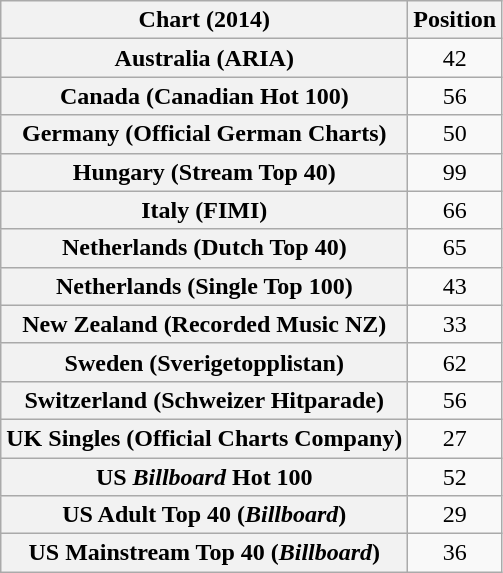<table class="wikitable sortable plainrowheaders" style="text-align:center">
<tr>
<th scope="col">Chart (2014)</th>
<th scope="col">Position</th>
</tr>
<tr>
<th scope="row">Australia (ARIA)</th>
<td>42</td>
</tr>
<tr>
<th scope="row">Canada (Canadian Hot 100)</th>
<td>56</td>
</tr>
<tr>
<th scope="row">Germany (Official German Charts)</th>
<td>50</td>
</tr>
<tr>
<th scope="row">Hungary (Stream Top 40)</th>
<td>99</td>
</tr>
<tr>
<th scope="row">Italy (FIMI)</th>
<td>66</td>
</tr>
<tr>
<th scope="row">Netherlands (Dutch Top 40)</th>
<td>65</td>
</tr>
<tr>
<th scope="row">Netherlands (Single Top 100)</th>
<td>43</td>
</tr>
<tr>
<th scope="row">New Zealand (Recorded Music NZ)</th>
<td>33</td>
</tr>
<tr>
<th scope="row">Sweden (Sverigetopplistan)</th>
<td>62</td>
</tr>
<tr>
<th scope="row">Switzerland (Schweizer Hitparade)</th>
<td>56</td>
</tr>
<tr>
<th scope="row">UK Singles (Official Charts Company)</th>
<td>27</td>
</tr>
<tr>
<th scope="row">US <em>Billboard</em> Hot 100</th>
<td>52</td>
</tr>
<tr>
<th scope="row">US Adult Top 40 (<em>Billboard</em>)</th>
<td>29</td>
</tr>
<tr>
<th scope="row">US Mainstream Top 40 (<em>Billboard</em>)</th>
<td>36</td>
</tr>
</table>
